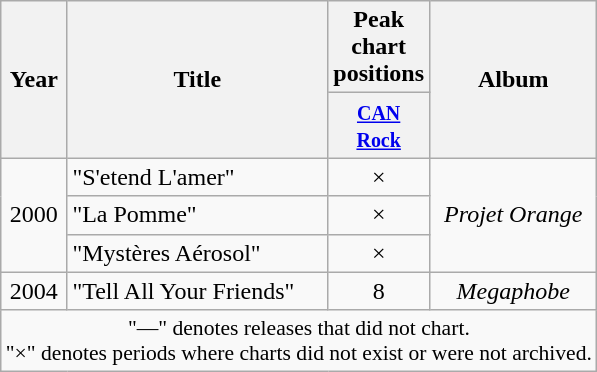<table class="wikitable">
<tr>
<th rowspan=2>Year</th>
<th rowspan=2>Title</th>
<th colspan="1">Peak chart positions</th>
<th rowspan=2>Album</th>
</tr>
<tr>
<th width="40"><small><a href='#'>CAN<br>Rock</a></small><br></th>
</tr>
<tr>
<td rowspan=3 align=center>2000</td>
<td>"S'etend L'amer"</td>
<td align=center>×</td>
<td rowspan=3 align=center><em>Projet Orange</em></td>
</tr>
<tr>
<td>"La Pomme"</td>
<td align=center>×</td>
</tr>
<tr>
<td>"Mystères Aérosol"</td>
<td align=center>×</td>
</tr>
<tr>
<td rowspan=1 align=center>2004</td>
<td>"Tell All Your Friends"</td>
<td align=center>8</td>
<td rowspan=1 align=center><em>Megaphobe</em></td>
</tr>
<tr>
<td colspan="7" style="font-size:90%; text-align:center;">"—" denotes releases that did not chart.<br>"×" denotes periods where charts did not exist or were not archived.</td>
</tr>
</table>
